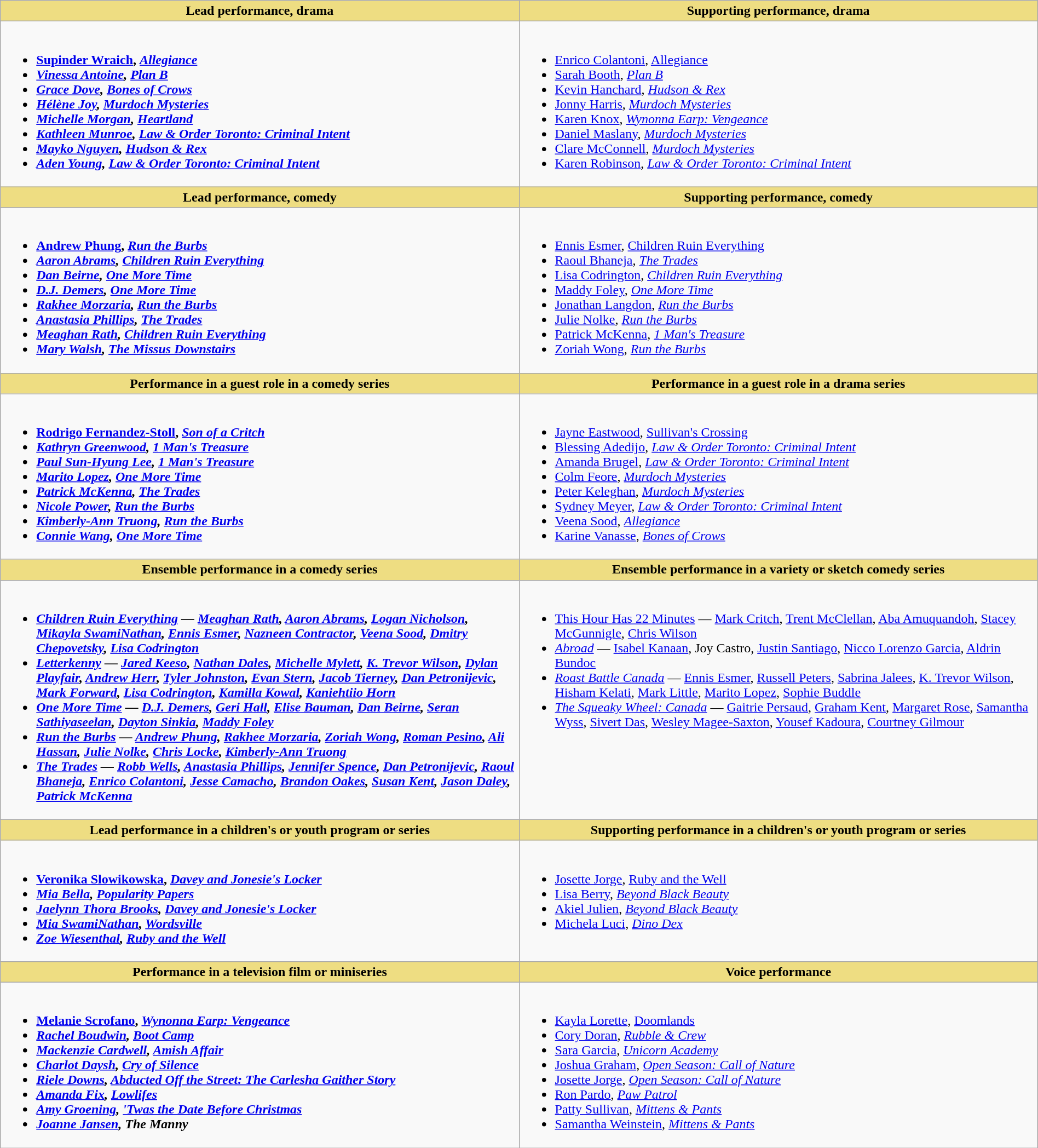<table class=wikitable width="100%">
<tr>
<th style="background:#EEDD82; width:50%">Lead performance, drama</th>
<th style="background:#EEDD82; width:50%">Supporting performance, drama</th>
</tr>
<tr>
<td valign="top"><br><ul><li> <strong><a href='#'>Supinder Wraich</a>, <em><a href='#'>Allegiance</a><strong><em></li><li><a href='#'>Vinessa Antoine</a>, </em><a href='#'>Plan B</a><em></li><li><a href='#'>Grace Dove</a>, </em><a href='#'>Bones of Crows</a><em></li><li><a href='#'>Hélène Joy</a>, </em><a href='#'>Murdoch Mysteries</a><em></li><li><a href='#'>Michelle Morgan</a>, </em><a href='#'>Heartland</a><em></li><li><a href='#'>Kathleen Munroe</a>, </em><a href='#'>Law & Order Toronto: Criminal Intent</a><em></li><li><a href='#'>Mayko Nguyen</a>, </em><a href='#'>Hudson & Rex</a><em></li><li><a href='#'>Aden Young</a>, </em><a href='#'>Law & Order Toronto: Criminal Intent</a><em></li></ul></td>
<td valign="top"><br><ul><li> </strong><a href='#'>Enrico Colantoni</a>, </em><a href='#'>Allegiance</a></em></strong></li><li><a href='#'>Sarah Booth</a>, <em><a href='#'>Plan B</a></em></li><li><a href='#'>Kevin Hanchard</a>, <em><a href='#'>Hudson & Rex</a></em></li><li><a href='#'>Jonny Harris</a>, <em><a href='#'>Murdoch Mysteries</a></em></li><li><a href='#'>Karen Knox</a>, <em><a href='#'>Wynonna Earp: Vengeance</a></em></li><li><a href='#'>Daniel Maslany</a>, <em><a href='#'>Murdoch Mysteries</a></em></li><li><a href='#'>Clare McConnell</a>, <em><a href='#'>Murdoch Mysteries</a></em></li><li><a href='#'>Karen Robinson</a>, <em><a href='#'>Law & Order Toronto: Criminal Intent</a></em></li></ul></td>
</tr>
<tr>
<th style="background:#EEDD82; width:50%">Lead performance, comedy</th>
<th style="background:#EEDD82; width:50%">Supporting performance, comedy</th>
</tr>
<tr>
<td valign="top"><br><ul><li> <strong><a href='#'>Andrew Phung</a>, <em><a href='#'>Run the Burbs</a><strong><em></li><li><a href='#'>Aaron Abrams</a>, </em><a href='#'>Children Ruin Everything</a><em></li><li><a href='#'>Dan Beirne</a>, </em><a href='#'>One More Time</a><em></li><li><a href='#'>D.J. Demers</a>, </em><a href='#'>One More Time</a><em></li><li><a href='#'>Rakhee Morzaria</a>, </em><a href='#'>Run the Burbs</a><em></li><li><a href='#'>Anastasia Phillips</a>, </em><a href='#'>The Trades</a><em></li><li><a href='#'>Meaghan Rath</a>, </em><a href='#'>Children Ruin Everything</a><em></li><li><a href='#'>Mary Walsh</a>, </em><a href='#'>The Missus Downstairs</a><em></li></ul></td>
<td valign="top"><br><ul><li> </strong><a href='#'>Ennis Esmer</a>, </em><a href='#'>Children Ruin Everything</a></em></strong></li><li><a href='#'>Raoul Bhaneja</a>, <em><a href='#'>The Trades</a></em></li><li><a href='#'>Lisa Codrington</a>, <em><a href='#'>Children Ruin Everything</a></em></li><li><a href='#'>Maddy Foley</a>, <em><a href='#'>One More Time</a></em></li><li><a href='#'>Jonathan Langdon</a>, <em><a href='#'>Run the Burbs</a></em></li><li><a href='#'>Julie Nolke</a>, <em><a href='#'>Run the Burbs</a></em></li><li><a href='#'>Patrick McKenna</a>, <em><a href='#'>1 Man's Treasure</a></em></li><li><a href='#'>Zoriah Wong</a>, <em><a href='#'>Run the Burbs</a></em></li></ul></td>
</tr>
<tr>
<th style="background:#EEDD82; width:50%">Performance in a guest role in a comedy series</th>
<th style="background:#EEDD82; width:50%">Performance in a guest role in a drama series</th>
</tr>
<tr>
<td valign="top"><br><ul><li> <strong><a href='#'>Rodrigo Fernandez-Stoll</a>, <em><a href='#'>Son of a Critch</a><strong><em></li><li><a href='#'>Kathryn Greenwood</a>, </em><a href='#'>1 Man's Treasure</a><em></li><li><a href='#'>Paul Sun-Hyung Lee</a>, </em><a href='#'>1 Man's Treasure</a><em></li><li><a href='#'>Marito Lopez</a>, </em><a href='#'>One More Time</a><em></li><li><a href='#'>Patrick McKenna</a>, </em><a href='#'>The Trades</a><em></li><li><a href='#'>Nicole Power</a>, </em><a href='#'>Run the Burbs</a><em></li><li><a href='#'>Kimberly-Ann Truong</a>, </em><a href='#'>Run the Burbs</a><em></li><li><a href='#'>Connie Wang</a>, </em><a href='#'>One More Time</a><em></li></ul></td>
<td valign="top"><br><ul><li> </strong><a href='#'>Jayne Eastwood</a>, </em><a href='#'>Sullivan's Crossing</a></em></strong></li><li><a href='#'>Blessing Adedijo</a>, <em><a href='#'>Law & Order Toronto: Criminal Intent</a></em></li><li><a href='#'>Amanda Brugel</a>, <em><a href='#'>Law & Order Toronto: Criminal Intent</a></em></li><li><a href='#'>Colm Feore</a>, <em><a href='#'>Murdoch Mysteries</a></em></li><li><a href='#'>Peter Keleghan</a>, <em><a href='#'>Murdoch Mysteries</a></em></li><li><a href='#'>Sydney Meyer</a>, <em><a href='#'>Law & Order Toronto: Criminal Intent</a></em></li><li><a href='#'>Veena Sood</a>, <em><a href='#'>Allegiance</a></em></li><li><a href='#'>Karine Vanasse</a>, <em><a href='#'>Bones of Crows</a></em></li></ul></td>
</tr>
<tr>
<th style="background:#EEDD82; width:50%">Ensemble performance in a comedy series</th>
<th style="background:#EEDD82; width:50%">Ensemble performance in a variety or sketch comedy series</th>
</tr>
<tr>
<td valign="top"><br><ul><li> <strong><em><a href='#'>Children Ruin Everything</a><em> — <a href='#'>Meaghan Rath</a>, <a href='#'>Aaron Abrams</a>, <a href='#'>Logan Nicholson</a>, <a href='#'>Mikayla SwamiNathan</a>, <a href='#'>Ennis Esmer</a>, <a href='#'>Nazneen Contractor</a>, <a href='#'>Veena Sood</a>, <a href='#'>Dmitry Chepovetsky</a>, <a href='#'>Lisa Codrington</a><strong></li><li></em><a href='#'>Letterkenny</a><em> — <a href='#'>Jared Keeso</a>, <a href='#'>Nathan Dales</a>, <a href='#'>Michelle Mylett</a>, <a href='#'>K. Trevor Wilson</a>, <a href='#'>Dylan Playfair</a>, <a href='#'>Andrew Herr</a>, <a href='#'>Tyler Johnston</a>, <a href='#'>Evan Stern</a>, <a href='#'>Jacob Tierney</a>, <a href='#'>Dan Petronijevic</a>, <a href='#'>Mark Forward</a>, <a href='#'>Lisa Codrington</a>, <a href='#'>Kamilla Kowal</a>, <a href='#'>Kaniehtiio Horn</a></li><li></em><a href='#'>One More Time</a><em> — <a href='#'>D.J. Demers</a>, <a href='#'>Geri Hall</a>, <a href='#'>Elise Bauman</a>, <a href='#'>Dan Beirne</a>, <a href='#'>Seran Sathiyaseelan</a>, <a href='#'>Dayton Sinkia</a>, <a href='#'>Maddy Foley</a></li><li></em><a href='#'>Run the Burbs</a><em> — <a href='#'>Andrew Phung</a>, <a href='#'>Rakhee Morzaria</a>, <a href='#'>Zoriah Wong</a>, <a href='#'>Roman Pesino</a>, <a href='#'>Ali Hassan</a>, <a href='#'>Julie Nolke</a>, <a href='#'>Chris Locke</a>, <a href='#'>Kimberly-Ann Truong</a></li><li></em><a href='#'>The Trades</a><em> — <a href='#'>Robb Wells</a>, <a href='#'>Anastasia Phillips</a>, <a href='#'>Jennifer Spence</a>, <a href='#'>Dan Petronijevic</a>, <a href='#'>Raoul Bhaneja</a>, <a href='#'>Enrico Colantoni</a>, <a href='#'>Jesse Camacho</a>, <a href='#'>Brandon Oakes</a>, <a href='#'>Susan Kent</a>, <a href='#'>Jason Daley</a>, <a href='#'>Patrick McKenna</a></li></ul></td>
<td valign="top"><br><ul><li> </em></strong><a href='#'>This Hour Has 22 Minutes</a></em> — <a href='#'>Mark Critch</a>, <a href='#'>Trent McClellan</a>, <a href='#'>Aba Amuquandoh</a>, <a href='#'>Stacey McGunnigle</a>, <a href='#'>Chris Wilson</a></strong></li><li><em><a href='#'>Abroad</a></em> — <a href='#'>Isabel Kanaan</a>, Joy Castro, <a href='#'>Justin Santiago</a>, <a href='#'>Nicco Lorenzo Garcia</a>, <a href='#'>Aldrin Bundoc</a></li><li><em><a href='#'>Roast Battle Canada</a></em> — <a href='#'>Ennis Esmer</a>, <a href='#'>Russell Peters</a>, <a href='#'>Sabrina Jalees</a>, <a href='#'>K. Trevor Wilson</a>, <a href='#'>Hisham Kelati</a>, <a href='#'>Mark Little</a>, <a href='#'>Marito Lopez</a>, <a href='#'>Sophie Buddle</a></li><li><em><a href='#'>The Squeaky Wheel: Canada</a></em> — <a href='#'>Gaitrie Persaud</a>, <a href='#'>Graham Kent</a>, <a href='#'>Margaret Rose</a>, <a href='#'>Samantha Wyss</a>, <a href='#'>Sivert Das</a>, <a href='#'>Wesley Magee-Saxton</a>, <a href='#'>Yousef Kadoura</a>, <a href='#'>Courtney Gilmour</a></li></ul></td>
</tr>
<tr>
<th style="background:#EEDD82; width:50%">Lead performance in a children's or youth program or series</th>
<th style="background:#EEDD82; width:50%">Supporting performance in a children's or youth program or series</th>
</tr>
<tr>
<td valign="top"><br><ul><li> <strong><a href='#'>Veronika Slowikowska</a>, <em><a href='#'>Davey and Jonesie's Locker</a><strong><em></li><li><a href='#'>Mia Bella</a>, </em><a href='#'>Popularity Papers</a><em></li><li><a href='#'>Jaelynn Thora Brooks</a>, </em><a href='#'>Davey and Jonesie's Locker</a><em></li><li><a href='#'>Mia SwamiNathan</a>, </em><a href='#'>Wordsville</a><em></li><li><a href='#'>Zoe Wiesenthal</a>, </em><a href='#'>Ruby and the Well</a><em></li></ul></td>
<td valign="top"><br><ul><li> </strong><a href='#'>Josette Jorge</a>, </em><a href='#'>Ruby and the Well</a></em></strong></li><li><a href='#'>Lisa Berry</a>, <em><a href='#'>Beyond Black Beauty</a></em></li><li><a href='#'>Akiel Julien</a>, <em><a href='#'>Beyond Black Beauty</a></em></li><li><a href='#'>Michela Luci</a>, <em><a href='#'>Dino Dex</a></em></li></ul></td>
</tr>
<tr>
<th style="background:#EEDD82; width:50%">Performance in a television film or miniseries</th>
<th style="background:#EEDD82; width:50%">Voice performance</th>
</tr>
<tr>
<td valign="top"><br><ul><li> <strong><a href='#'>Melanie Scrofano</a>, <em><a href='#'>Wynonna Earp: Vengeance</a><strong><em></li><li><a href='#'>Rachel Boudwin</a>, </em><a href='#'>Boot Camp</a><em></li><li><a href='#'>Mackenzie Cardwell</a>, </em><a href='#'>Amish Affair</a><em></li><li><a href='#'>Charlot Daysh</a>, </em><a href='#'>Cry of Silence</a><em></li><li><a href='#'>Riele Downs</a>, </em><a href='#'>Abducted Off the Street: The Carlesha Gaither Story</a><em></li><li><a href='#'>Amanda Fix</a>, </em><a href='#'>Lowlifes</a><em></li><li><a href='#'>Amy Groening</a>, </em><a href='#'>'Twas the Date Before Christmas</a><em></li><li><a href='#'>Joanne Jansen</a>, </em>The Manny<em></li></ul></td>
<td valign="top"><br><ul><li> </strong><a href='#'>Kayla Lorette</a>, </em><a href='#'>Doomlands</a></em></strong></li><li><a href='#'>Cory Doran</a>, <em><a href='#'>Rubble & Crew</a></em></li><li><a href='#'>Sara Garcia</a>, <em><a href='#'>Unicorn Academy</a></em></li><li><a href='#'>Joshua Graham</a>, <em><a href='#'>Open Season: Call of Nature</a></em></li><li><a href='#'>Josette Jorge</a>, <em><a href='#'>Open Season: Call of Nature</a></em></li><li><a href='#'>Ron Pardo</a>, <em><a href='#'>Paw Patrol</a></em></li><li><a href='#'>Patty Sullivan</a>, <em><a href='#'>Mittens & Pants</a></em></li><li><a href='#'>Samantha Weinstein</a>, <em><a href='#'>Mittens & Pants</a></em></li></ul></td>
</tr>
</table>
